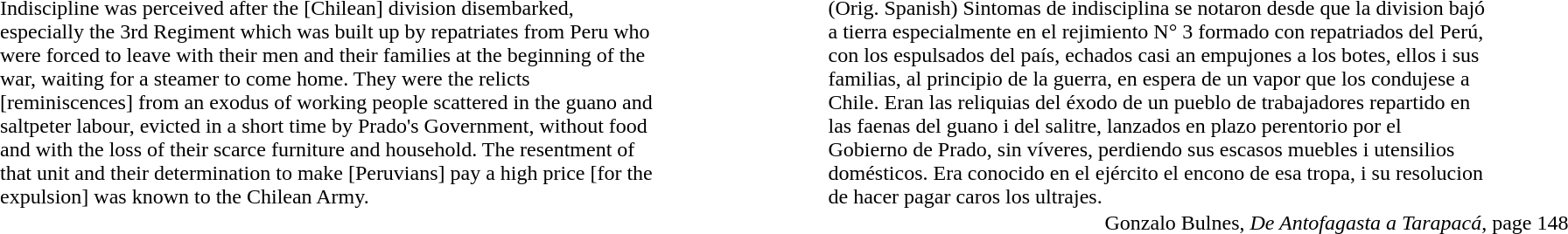<table>
<tr>
<td style="width: 50%; padding-left: 4em; padding-right: 4em; vertical-align: top; padding-top:0px; padding-bottom:0px;">Indiscipline was perceived after the [Chilean] division disembarked, especially the 3rd Regiment which was built up by repatriates from Peru who were forced to leave with their men and their families at the beginning of the war, waiting for a steamer to come home. They were the relicts [reminiscences] from an exodus of working people scattered in the guano and saltpeter labour, evicted in a short time by Prado's Government, without food  and with the loss of their scarce furniture and household. The resentment of that unit and their determination to make [Peruvians] pay a high price [for the expulsion] was known to the Chilean Army.</td>
<td style="width: 50%; padding-left: 4em; padding-right: 4em; vertical-align: top; padding-top:0px; padding-bottom:0px;">(Orig. Spanish) Sintomas de indisciplina se notaron desde que la division bajó a tierra especialmente en el rejimiento N° 3 formado con repatriados del Perú, con los espulsados del país, echados casi an empujones a los botes, ellos i sus familias, al principio de la guerra, en espera de un vapor que los condujese a Chile. Eran las reliquias del éxodo de un pueblo de trabajadores repartido en las faenas del guano i del salitre, lanzados en plazo perentorio por el Gobierno de Prado, sin víveres, perdiendo sus escasos muebles i utensilios domésticos. Era conocido en el ejército el encono de esa tropa, i su resolucion de hacer pagar caros los ultrajes.</td>
</tr>
<tr>
<td colspan=2 style="text-align:right; vertical-align: top; padding-top:0px; padding-bottom:0px;">Gonzalo Bulnes, <em>De Antofagasta a Tarapacá</em>, page 148</td>
</tr>
</table>
